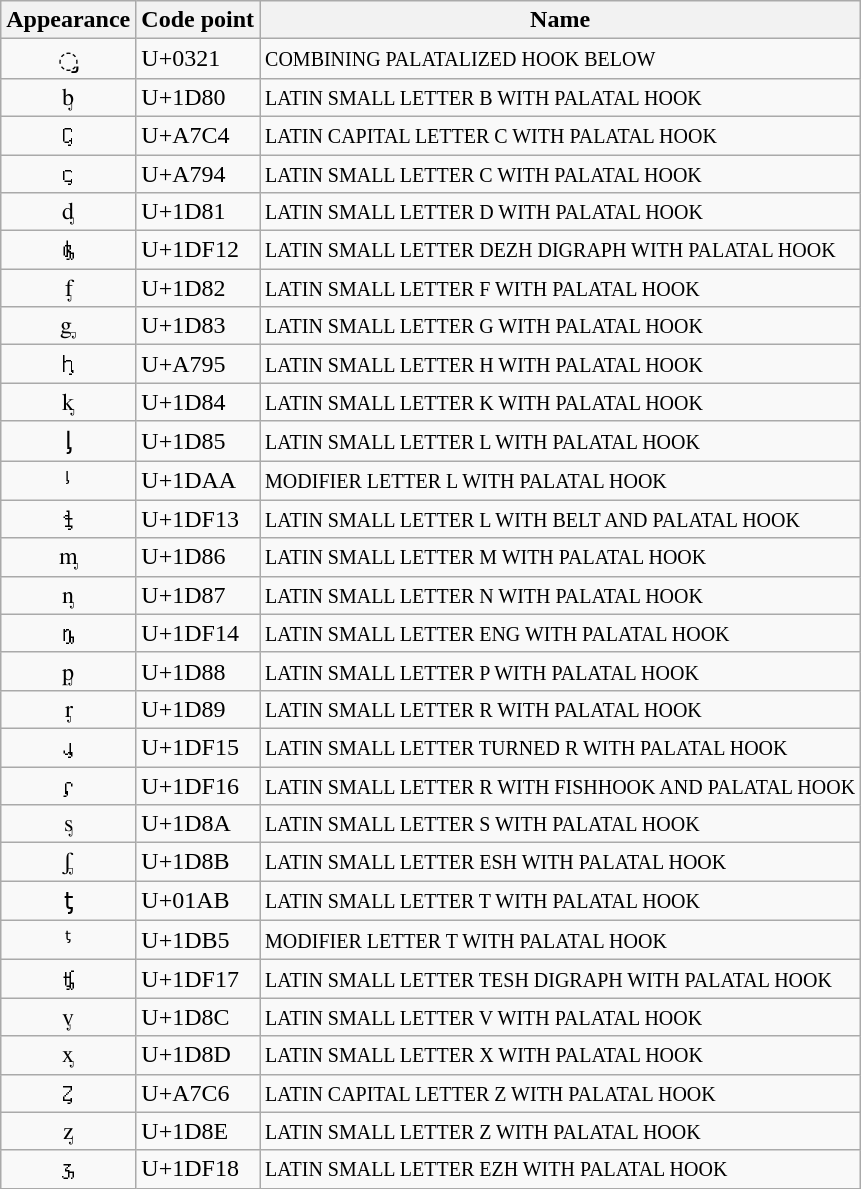<table class="wikitable">
<tr>
<th>Appearance</th>
<th>Code point</th>
<th>Name</th>
</tr>
<tr>
<td align="center">◌̡</td>
<td>U+0321</td>
<td><small>COMBINING PALATALIZED HOOK BELOW</small></td>
</tr>
<tr>
<td align="center">ᶀ</td>
<td>U+1D80</td>
<td><small>LATIN SMALL LETTER B WITH PALATAL HOOK</small></td>
</tr>
<tr>
<td align="center">Ꞔ</td>
<td>U+A7C4</td>
<td><small>LATIN CAPITAL LETTER C WITH PALATAL HOOK</small></td>
</tr>
<tr>
<td align="center">ꞔ</td>
<td>U+A794</td>
<td><small>LATIN SMALL LETTER C WITH PALATAL HOOK</small></td>
</tr>
<tr>
<td align="center">ᶁ</td>
<td>U+1D81</td>
<td><small>LATIN SMALL LETTER D WITH PALATAL HOOK</small></td>
</tr>
<tr>
<td align="center">𝼒</td>
<td>U+1DF12</td>
<td><small>LATIN SMALL LETTER DEZH DIGRAPH WITH PALATAL HOOK</small></td>
</tr>
<tr>
<td align="center">ᶂ</td>
<td>U+1D82</td>
<td><small>LATIN SMALL LETTER F WITH PALATAL HOOK</small></td>
</tr>
<tr>
<td align="center">ᶃ</td>
<td>U+1D83</td>
<td><small>LATIN SMALL LETTER G WITH PALATAL HOOK</small></td>
</tr>
<tr>
<td align="center">ꞕ</td>
<td>U+A795</td>
<td><small>LATIN SMALL LETTER H WITH PALATAL HOOK</small></td>
</tr>
<tr>
<td align="center">ᶄ</td>
<td>U+1D84</td>
<td><small>LATIN SMALL LETTER K WITH PALATAL HOOK</small></td>
</tr>
<tr>
<td align="center">ᶅ</td>
<td>U+1D85</td>
<td><small>LATIN SMALL LETTER L WITH PALATAL HOOK</small></td>
</tr>
<tr>
<td align="center">ᶪ</td>
<td>U+1DAA</td>
<td><small>MODIFIER LETTER L WITH PALATAL HOOK</small></td>
</tr>
<tr>
<td align="center">𝼓</td>
<td>U+1DF13</td>
<td><small>LATIN SMALL LETTER L WITH BELT AND PALATAL HOOK</small></td>
</tr>
<tr>
<td align="center">ᶆ</td>
<td>U+1D86</td>
<td><small>LATIN SMALL LETTER M WITH PALATAL HOOK</small></td>
</tr>
<tr>
<td align="center">ᶇ</td>
<td>U+1D87</td>
<td><small>LATIN SMALL LETTER N WITH PALATAL HOOK</small></td>
</tr>
<tr>
<td align="center">𝼔</td>
<td>U+1DF14</td>
<td><small>LATIN SMALL LETTER ENG WITH PALATAL HOOK</small></td>
</tr>
<tr>
<td align="center">ᶈ</td>
<td>U+1D88</td>
<td><small>LATIN SMALL LETTER P WITH PALATAL HOOK</small></td>
</tr>
<tr>
<td align="center">ᶉ</td>
<td>U+1D89</td>
<td><small>LATIN SMALL LETTER R WITH PALATAL HOOK</small></td>
</tr>
<tr>
<td align="center">𝼕</td>
<td>U+1DF15</td>
<td><small>LATIN SMALL LETTER TURNED R WITH PALATAL HOOK</small></td>
</tr>
<tr>
<td align="center">𝼖</td>
<td>U+1DF16</td>
<td><small>LATIN SMALL LETTER R WITH FISHHOOK AND PALATAL HOOK</small></td>
</tr>
<tr>
<td align="center">ᶊ</td>
<td>U+1D8A</td>
<td><small>LATIN SMALL LETTER S WITH PALATAL HOOK</small></td>
</tr>
<tr>
<td align="center">ᶋ</td>
<td>U+1D8B</td>
<td><small>LATIN SMALL LETTER ESH WITH PALATAL HOOK</small></td>
</tr>
<tr>
<td align="center">ƫ</td>
<td>U+01AB</td>
<td><small>LATIN SMALL LETTER T WITH PALATAL HOOK</small></td>
</tr>
<tr>
<td align="center">ᶵ</td>
<td>U+1DB5</td>
<td><small>MODIFIER LETTER T WITH PALATAL HOOK</small></td>
</tr>
<tr>
<td align="center">𝼗</td>
<td>U+1DF17</td>
<td><small>LATIN SMALL LETTER TESH DIGRAPH WITH PALATAL HOOK</small></td>
</tr>
<tr>
<td align="center">ᶌ</td>
<td>U+1D8C</td>
<td><small>LATIN SMALL LETTER V WITH PALATAL HOOK</small></td>
</tr>
<tr>
<td align="center">ᶍ</td>
<td>U+1D8D</td>
<td><small>LATIN SMALL LETTER X WITH PALATAL HOOK</small></td>
</tr>
<tr>
<td align="center">Ᶎ</td>
<td>U+A7C6</td>
<td><small>LATIN CAPITAL LETTER Z WITH PALATAL HOOK</small></td>
</tr>
<tr>
<td align="center">ᶎ</td>
<td>U+1D8E</td>
<td><small>LATIN SMALL LETTER Z WITH PALATAL HOOK</small></td>
</tr>
<tr>
<td align="center">𝼘</td>
<td>U+1DF18</td>
<td><small>LATIN SMALL LETTER EZH WITH PALATAL HOOK</small></td>
</tr>
</table>
